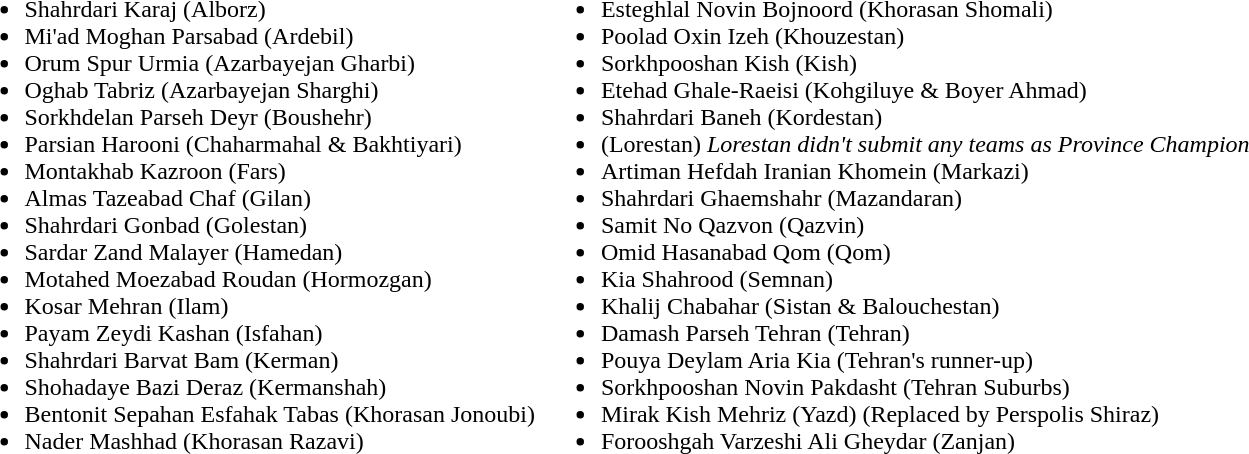<table>
<tr style="vertical-align: top;">
<td><br><ul><li>Shahrdari Karaj (Alborz)</li><li>Mi'ad Moghan Parsabad (Ardebil)</li><li>Orum Spur Urmia (Azarbayejan Gharbi)</li><li>Oghab Tabriz (Azarbayejan Sharghi)</li><li>Sorkhdelan Parseh Deyr (Boushehr)</li><li>Parsian Harooni (Chaharmahal & Bakhtiyari)</li><li>Montakhab Kazroon (Fars)</li><li>Almas Tazeabad Chaf (Gilan)</li><li>Shahrdari Gonbad (Golestan)</li><li>Sardar Zand Malayer (Hamedan)</li><li>Motahed Moezabad Roudan (Hormozgan)</li><li>Kosar Mehran (Ilam)</li><li>Payam Zeydi Kashan (Isfahan)</li><li>Shahrdari Barvat Bam (Kerman)</li><li>Shohadaye Bazi Deraz (Kermanshah)</li><li>Bentonit Sepahan Esfahak Tabas (Khorasan Jonoubi)</li><li>Nader Mashhad (Khorasan Razavi)</li></ul></td>
<td><br><ul><li>Esteghlal Novin Bojnoord (Khorasan Shomali)</li><li>Poolad Oxin Izeh (Khouzestan)</li><li>Sorkhpooshan Kish (Kish)</li><li>Etehad Ghale-Raeisi (Kohgiluye & Boyer Ahmad)</li><li>Shahrdari Baneh (Kordestan)</li><li>(Lorestan) <em>Lorestan didn't submit any teams as Province Champion</em></li><li>Artiman Hefdah Iranian Khomein (Markazi)</li><li>Shahrdari Ghaemshahr (Mazandaran)</li><li>Samit No Qazvon (Qazvin)</li><li>Omid Hasanabad Qom (Qom)</li><li>Kia Shahrood (Semnan)</li><li>Khalij Chabahar (Sistan & Balouchestan)</li><li>Damash Parseh Tehran (Tehran)</li><li>Pouya Deylam Aria Kia (Tehran's runner-up)</li><li>Sorkhpooshan Novin Pakdasht (Tehran Suburbs)</li><li>Mirak Kish Mehriz (Yazd) (Replaced by Perspolis Shiraz)</li><li>Forooshgah Varzeshi Ali Gheydar (Zanjan)</li></ul></td>
</tr>
</table>
